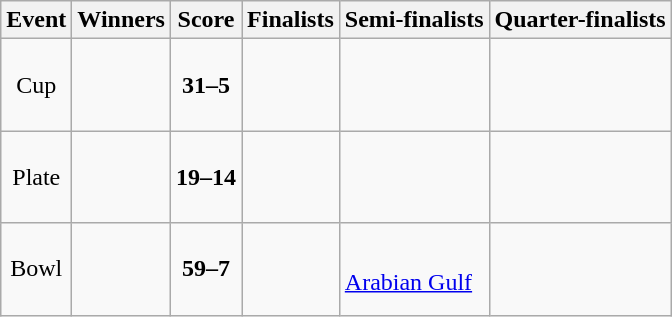<table class="wikitable" style="text-align: center">
<tr>
<th>Event</th>
<th>Winners</th>
<th>Score</th>
<th>Finalists</th>
<th>Semi-finalists</th>
<th>Quarter-finalists</th>
</tr>
<tr>
<td>Cup</td>
<td align=left><strong></strong></td>
<td><strong>31–5</strong></td>
<td align=left></td>
<td align=left><br></td>
<td align=left><br><br><br></td>
</tr>
<tr>
<td>Plate</td>
<td align=left><strong></strong></td>
<td><strong>19–14</strong></td>
<td align=left></td>
<td align=left><br></td>
<td align=left><br><br><br></td>
</tr>
<tr>
<td>Bowl</td>
<td align=left><strong></strong></td>
<td><strong>59–7</strong></td>
<td align=left></td>
<td align=left><br> <a href='#'>Arabian Gulf</a></td>
<td align=left><br><br><br></td>
</tr>
</table>
